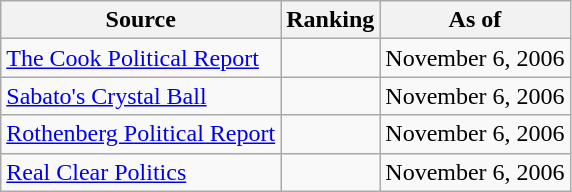<table class="wikitable" style="text-align:center">
<tr>
<th>Source</th>
<th>Ranking</th>
<th>As of</th>
</tr>
<tr>
<td align=left><a href='#'>The Cook Political Report</a></td>
<td></td>
<td>November 6, 2006</td>
</tr>
<tr>
<td align=left><a href='#'>Sabato's Crystal Ball</a></td>
<td></td>
<td>November 6, 2006</td>
</tr>
<tr>
<td align=left><a href='#'>Rothenberg Political Report</a></td>
<td></td>
<td>November 6, 2006</td>
</tr>
<tr>
<td align=left><a href='#'>Real Clear Politics</a></td>
<td></td>
<td>November 6, 2006</td>
</tr>
</table>
